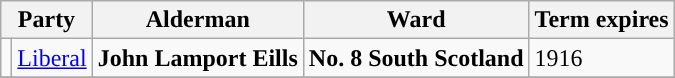<table class="wikitable">
<tr>
<th colspan="2">Party</th>
<th>Alderman</th>
<th>Ward</th>
<th>Term expires</th>
</tr>
<tr>
<td style="background-color:"></td>
<td><a href='#'>Liberal</a></td>
<td><strong>John Lamport Eills</strong></td>
<td><strong>No. 8 South Scotland</strong></td>
<td>1916</td>
</tr>
<tr>
</tr>
</table>
